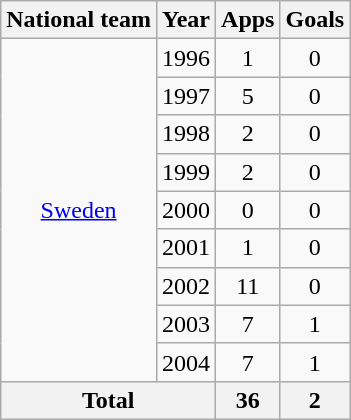<table class="wikitable" style="text-align:center">
<tr>
<th>National team</th>
<th>Year</th>
<th>Apps</th>
<th>Goals</th>
</tr>
<tr>
<td rowspan="9"><a href='#'>Sweden</a></td>
<td>1996</td>
<td>1</td>
<td>0</td>
</tr>
<tr>
<td>1997</td>
<td>5</td>
<td>0</td>
</tr>
<tr>
<td>1998</td>
<td>2</td>
<td>0</td>
</tr>
<tr>
<td>1999</td>
<td>2</td>
<td>0</td>
</tr>
<tr>
<td>2000</td>
<td>0</td>
<td>0</td>
</tr>
<tr>
<td>2001</td>
<td>1</td>
<td>0</td>
</tr>
<tr>
<td>2002</td>
<td>11</td>
<td>0</td>
</tr>
<tr>
<td>2003</td>
<td>7</td>
<td>1</td>
</tr>
<tr>
<td>2004</td>
<td>7</td>
<td>1</td>
</tr>
<tr>
<th colspan="2">Total</th>
<th>36</th>
<th>2</th>
</tr>
</table>
